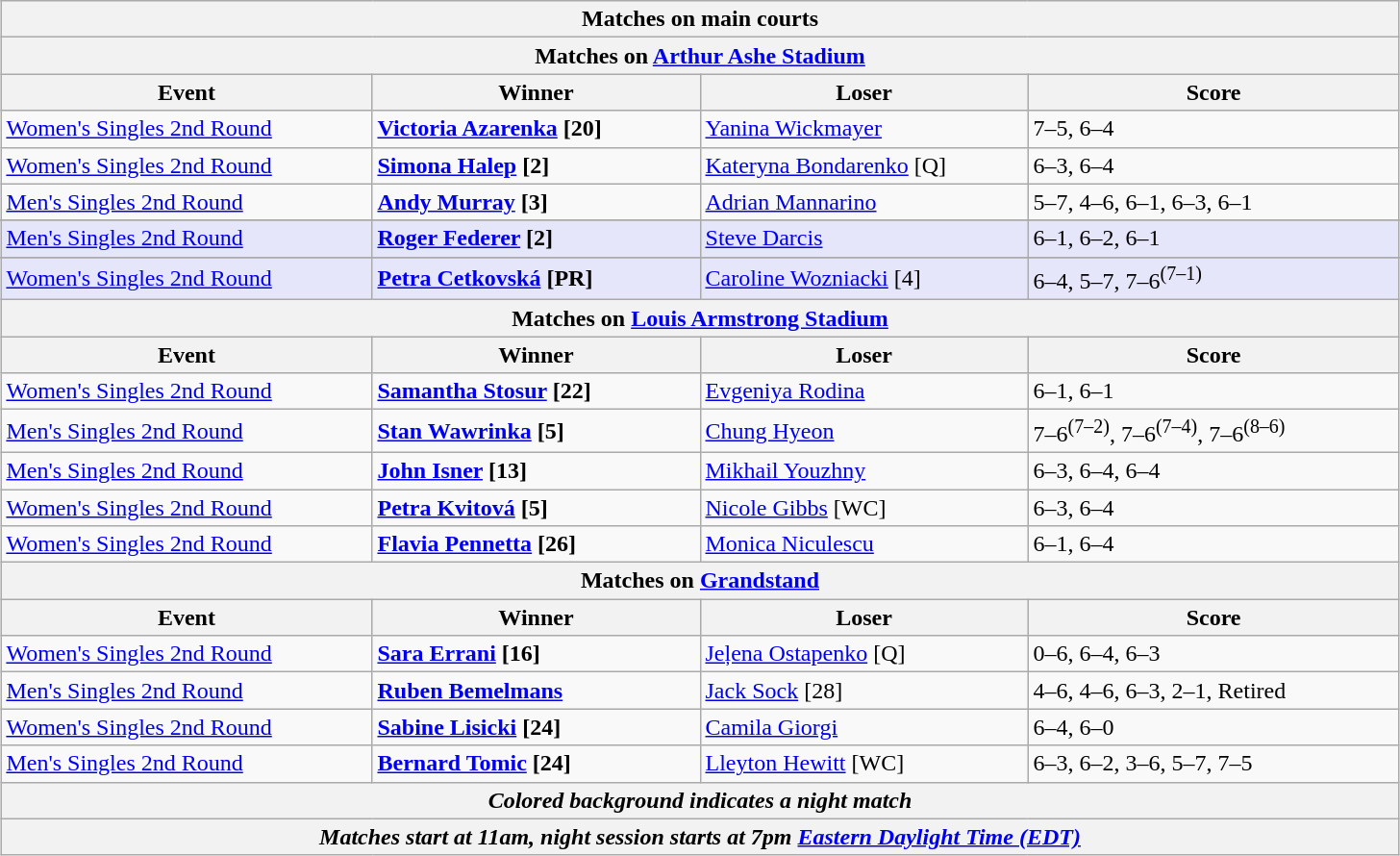<table class="wikitable" style="margin:auto;">
<tr>
<th colspan="4" style="white-space:nowrap;">Matches on main courts</th>
</tr>
<tr>
<th colspan="4"><strong>Matches on <a href='#'>Arthur Ashe Stadium</a></strong></th>
</tr>
<tr>
<th width=250>Event</th>
<th width=220>Winner</th>
<th width=220>Loser</th>
<th width=250>Score</th>
</tr>
<tr>
<td><a href='#'>Women's Singles 2nd Round</a></td>
<td><strong> <a href='#'>Victoria Azarenka</a> [20]</strong></td>
<td> <a href='#'>Yanina Wickmayer</a></td>
<td>7–5, 6–4</td>
</tr>
<tr>
<td><a href='#'>Women's Singles 2nd Round</a></td>
<td><strong> <a href='#'>Simona Halep</a> [2]</strong></td>
<td> <a href='#'>Kateryna Bondarenko</a> [Q]</td>
<td>6–3, 6–4</td>
</tr>
<tr>
<td><a href='#'>Men's Singles 2nd Round</a></td>
<td><strong> <a href='#'>Andy Murray</a> [3]</strong></td>
<td> <a href='#'>Adrian Mannarino</a></td>
<td>5–7, 4–6, 6–1, 6–3, 6–1</td>
</tr>
<tr>
</tr>
<tr bgcolor=lavender>
<td><a href='#'>Men's Singles 2nd Round</a></td>
<td><strong> <a href='#'>Roger Federer</a> [2]</strong></td>
<td> <a href='#'>Steve Darcis</a></td>
<td>6–1, 6–2, 6–1</td>
</tr>
<tr>
</tr>
<tr bgcolor=lavender>
<td><a href='#'>Women's Singles 2nd Round</a></td>
<td><strong> <a href='#'>Petra Cetkovská</a> [PR]</strong></td>
<td> <a href='#'>Caroline Wozniacki</a> [4]</td>
<td>6–4, 5–7, 7–6<sup>(7–1)</sup></td>
</tr>
<tr>
<th colspan="4"><strong>Matches on <a href='#'>Louis Armstrong Stadium</a></strong></th>
</tr>
<tr>
<th width=250>Event</th>
<th width=220>Winner</th>
<th width=220>Loser</th>
<th width=250>Score</th>
</tr>
<tr>
<td><a href='#'>Women's Singles 2nd Round</a></td>
<td><strong> <a href='#'>Samantha Stosur</a> [22]</strong></td>
<td> <a href='#'>Evgeniya Rodina</a></td>
<td>6–1, 6–1</td>
</tr>
<tr>
<td><a href='#'>Men's Singles 2nd Round</a></td>
<td><strong> <a href='#'>Stan Wawrinka</a> [5]</strong></td>
<td> <a href='#'>Chung Hyeon</a></td>
<td>7–6<sup>(7–2)</sup>, 7–6<sup>(7–4)</sup>, 7–6<sup>(8–6)</sup></td>
</tr>
<tr>
<td><a href='#'>Men's Singles 2nd Round</a></td>
<td><strong> <a href='#'>John Isner</a> [13]</strong></td>
<td> <a href='#'>Mikhail Youzhny</a></td>
<td>6–3, 6–4, 6–4</td>
</tr>
<tr>
<td><a href='#'>Women's Singles 2nd Round</a></td>
<td><strong> <a href='#'>Petra Kvitová</a> [5]</strong></td>
<td> <a href='#'>Nicole Gibbs</a> [WC]</td>
<td>6–3, 6–4</td>
</tr>
<tr>
<td><a href='#'>Women's Singles 2nd Round</a></td>
<td><strong> <a href='#'>Flavia Pennetta</a> [26]</strong></td>
<td> <a href='#'>Monica Niculescu</a></td>
<td>6–1, 6–4</td>
</tr>
<tr>
<th colspan="4"><strong>Matches on <a href='#'>Grandstand</a></strong></th>
</tr>
<tr>
<th width=250>Event</th>
<th width=220>Winner</th>
<th width=220>Loser</th>
<th width=250>Score</th>
</tr>
<tr>
<td><a href='#'>Women's Singles 2nd Round</a></td>
<td><strong> <a href='#'>Sara Errani</a> [16]</strong></td>
<td> <a href='#'>Jeļena Ostapenko</a> [Q]</td>
<td>0–6, 6–4, 6–3</td>
</tr>
<tr>
<td><a href='#'>Men's Singles 2nd Round</a></td>
<td><strong> <a href='#'>Ruben Bemelmans</a></strong></td>
<td> <a href='#'>Jack Sock</a> [28]</td>
<td>4–6, 4–6, 6–3, 2–1, Retired</td>
</tr>
<tr>
<td><a href='#'>Women's Singles 2nd Round</a></td>
<td><strong> <a href='#'>Sabine Lisicki</a> [24]</strong></td>
<td> <a href='#'>Camila Giorgi</a></td>
<td>6–4, 6–0</td>
</tr>
<tr>
<td><a href='#'>Men's Singles 2nd Round</a></td>
<td><strong> <a href='#'>Bernard Tomic</a> [24]</strong></td>
<td> <a href='#'>Lleyton Hewitt</a> [WC]</td>
<td>6–3, 6–2, 3–6, 5–7, 7–5</td>
</tr>
<tr>
<th colspan=4><em>Colored background indicates a night match</em></th>
</tr>
<tr>
<th colspan=4><em>Matches start at 11am, night session starts at 7pm <a href='#'>Eastern Daylight Time (EDT)</a></em></th>
</tr>
</table>
